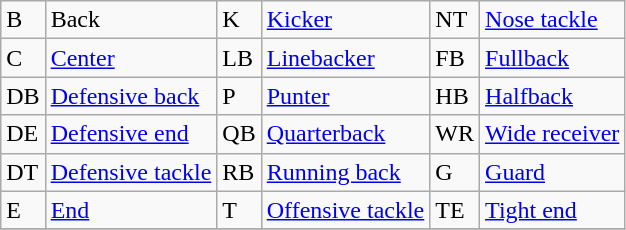<table class="wikitable">
<tr>
<td>B</td>
<td>Back</td>
<td>K</td>
<td><a href='#'>Kicker</a></td>
<td>NT</td>
<td><a href='#'>Nose tackle</a></td>
</tr>
<tr>
<td>C</td>
<td><a href='#'>Center</a></td>
<td>LB</td>
<td><a href='#'>Linebacker</a></td>
<td>FB</td>
<td><a href='#'>Fullback</a></td>
</tr>
<tr>
<td>DB</td>
<td><a href='#'>Defensive back</a></td>
<td>P</td>
<td><a href='#'>Punter</a></td>
<td>HB</td>
<td><a href='#'>Halfback</a></td>
</tr>
<tr>
<td>DE</td>
<td><a href='#'>Defensive end</a></td>
<td>QB</td>
<td><a href='#'>Quarterback</a></td>
<td>WR</td>
<td><a href='#'>Wide receiver</a></td>
</tr>
<tr>
<td>DT</td>
<td><a href='#'>Defensive tackle</a></td>
<td>RB</td>
<td><a href='#'>Running back</a></td>
<td>G</td>
<td><a href='#'>Guard</a></td>
</tr>
<tr>
<td>E</td>
<td><a href='#'>End</a></td>
<td>T</td>
<td><a href='#'>Offensive tackle</a></td>
<td>TE</td>
<td><a href='#'>Tight end</a></td>
</tr>
<tr>
</tr>
</table>
